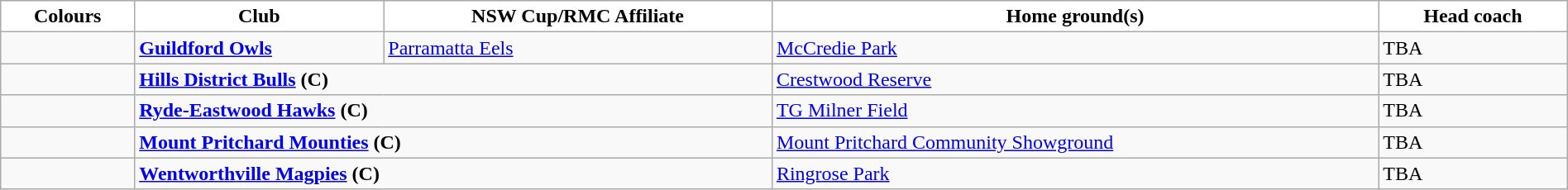<table class="wikitable" style="width:100%; ">
<tr>
<th style="background:white">Colours</th>
<th style="background:white">Club</th>
<th style="background:white">NSW Cup/RMC Affiliate</th>
<th style="background:white">Home ground(s)</th>
<th style="background:white">Head coach</th>
</tr>
<tr>
<td></td>
<td><strong><a href='#'>Guildford Owls</a></strong></td>
<td> <a href='#'>Parramatta Eels</a></td>
<td><a href='#'>McCredie Park</a></td>
<td>TBA</td>
</tr>
<tr>
<td></td>
<td colspan="2"><strong><a href='#'>Hills District Bulls</a> (C)</strong></td>
<td><a href='#'>Crestwood Reserve</a></td>
<td>TBA</td>
</tr>
<tr>
<td></td>
<td colspan="2"><strong><a href='#'>Ryde-Eastwood Hawks</a> (C)</strong></td>
<td><a href='#'>TG Milner Field</a></td>
<td>TBA</td>
</tr>
<tr>
<td></td>
<td colspan="2"><strong><a href='#'>Mount Pritchard Mounties</a> (C)</strong></td>
<td><a href='#'>Mount Pritchard Community Showground</a></td>
<td>TBA</td>
</tr>
<tr>
<td></td>
<td colspan="2"><strong><a href='#'>Wentworthville Magpies</a> (C)</strong></td>
<td><a href='#'>Ringrose Park</a></td>
<td>TBA</td>
</tr>
</table>
